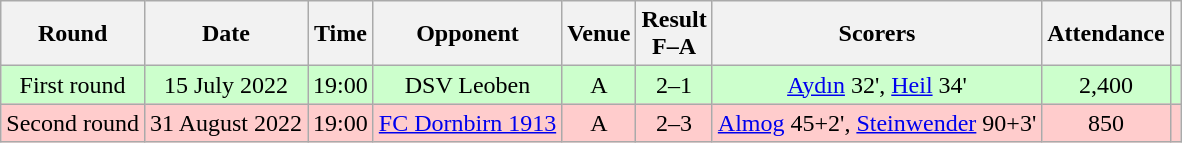<table class="wikitable sortable" style="text-align:center">
<tr>
<th>Round</th>
<th>Date</th>
<th>Time</th>
<th>Opponent</th>
<th>Venue</th>
<th>Result<br>F–A</th>
<th>Scorers</th>
<th>Attendance</th>
<th class="unsortable"></th>
</tr>
<tr bgcolor="#CCFFCC">
<td>First round</td>
<td>15 July 2022</td>
<td>19:00</td>
<td>DSV Leoben</td>
<td>A</td>
<td>2–1</td>
<td><a href='#'>Aydın</a> 32', <a href='#'>Heil</a> 34'</td>
<td>2,400</td>
<td></td>
</tr>
<tr bgcolor="#FFCCCC">
<td>Second round</td>
<td>31 August 2022</td>
<td>19:00</td>
<td><a href='#'>FC Dornbirn 1913</a></td>
<td>A</td>
<td>2–3</td>
<td><a href='#'>Almog</a> 45+2', <a href='#'>Steinwender</a> 90+3'</td>
<td>850</td>
<td></td>
</tr>
</table>
